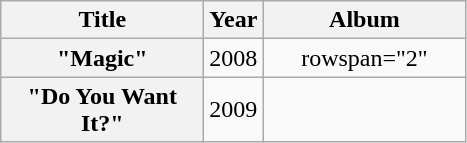<table class="wikitable plainrowheaders" style="text-align:center;">
<tr>
<th scope="col" style="width:8em;">Title</th>
<th scope="col" style="width:1em;">Year</th>
<th scope="col" style="width:8em;">Album</th>
</tr>
<tr>
<th scope="row">"Magic"</th>
<td>2008</td>
<td>rowspan="2" </td>
</tr>
<tr>
<th scope="row">"Do You Want It?"</th>
<td>2009</td>
</tr>
</table>
